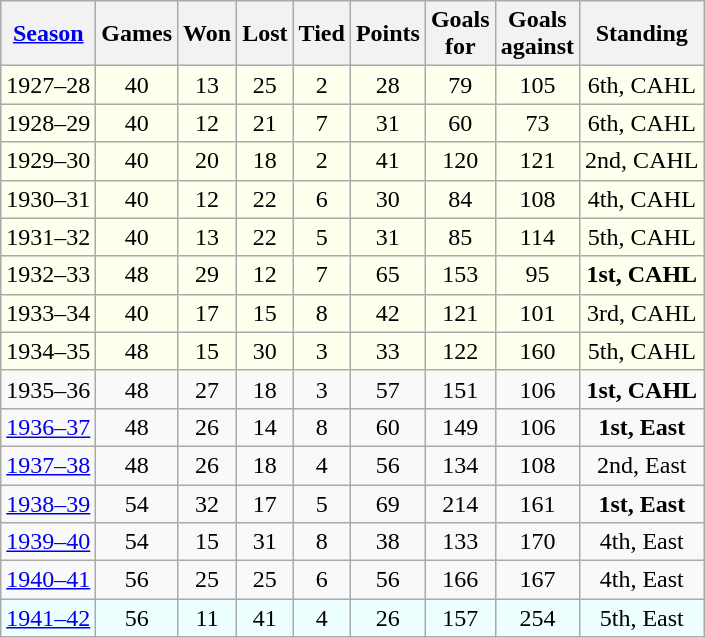<table class="wikitable" style="text-align:center">
<tr>
<th><a href='#'>Season</a></th>
<th>Games</th>
<th>Won</th>
<th>Lost</th>
<th>Tied</th>
<th>Points</th>
<th>Goals<br>for</th>
<th>Goals<br>against</th>
<th>Standing</th>
</tr>
<tr bgcolor="#ffffee">
<td>1927–28</td>
<td>40</td>
<td>13</td>
<td>25</td>
<td>2</td>
<td>28</td>
<td>79</td>
<td>105</td>
<td>6th, CAHL</td>
</tr>
<tr bgcolor="#ffffee">
<td>1928–29</td>
<td>40</td>
<td>12</td>
<td>21</td>
<td>7</td>
<td>31</td>
<td>60</td>
<td>73</td>
<td>6th, CAHL</td>
</tr>
<tr bgcolor="#ffffee">
<td>1929–30</td>
<td>40</td>
<td>20</td>
<td>18</td>
<td>2</td>
<td>41</td>
<td>120</td>
<td>121</td>
<td>2nd, CAHL</td>
</tr>
<tr bgcolor="#ffffee">
<td>1930–31</td>
<td>40</td>
<td>12</td>
<td>22</td>
<td>6</td>
<td>30</td>
<td>84</td>
<td>108</td>
<td>4th, CAHL</td>
</tr>
<tr bgcolor="#ffffee">
<td>1931–32</td>
<td>40</td>
<td>13</td>
<td>22</td>
<td>5</td>
<td>31</td>
<td>85</td>
<td>114</td>
<td>5th, CAHL</td>
</tr>
<tr bgcolor="#ffffee">
<td>1932–33</td>
<td>48</td>
<td>29</td>
<td>12</td>
<td>7</td>
<td>65</td>
<td>153</td>
<td>95</td>
<td><strong>1st, CAHL</strong></td>
</tr>
<tr bgcolor="#ffffee">
<td>1933–34</td>
<td>40</td>
<td>17</td>
<td>15</td>
<td>8</td>
<td>42</td>
<td>121</td>
<td>101</td>
<td>3rd, CAHL</td>
</tr>
<tr bgcolor="#ffffee">
<td>1934–35</td>
<td>48</td>
<td>15</td>
<td>30</td>
<td>3</td>
<td>33</td>
<td>122</td>
<td>160</td>
<td>5th, CAHL</td>
</tr>
<tr>
<td>1935–36</td>
<td>48</td>
<td>27</td>
<td>18</td>
<td>3</td>
<td>57</td>
<td>151</td>
<td>106</td>
<td><strong>1st, CAHL</strong></td>
</tr>
<tr>
<td><a href='#'>1936–37</a></td>
<td>48</td>
<td>26</td>
<td>14</td>
<td>8</td>
<td>60</td>
<td>149</td>
<td>106</td>
<td><strong>1st, East</strong></td>
</tr>
<tr>
<td><a href='#'>1937–38</a></td>
<td>48</td>
<td>26</td>
<td>18</td>
<td>4</td>
<td>56</td>
<td>134</td>
<td>108</td>
<td>2nd, East</td>
</tr>
<tr>
<td><a href='#'>1938–39</a></td>
<td>54</td>
<td>32</td>
<td>17</td>
<td>5</td>
<td>69</td>
<td>214</td>
<td>161</td>
<td><strong>1st, East</strong></td>
</tr>
<tr>
<td><a href='#'>1939–40</a></td>
<td>54</td>
<td>15</td>
<td>31</td>
<td>8</td>
<td>38</td>
<td>133</td>
<td>170</td>
<td>4th, East</td>
</tr>
<tr>
<td><a href='#'>1940–41</a></td>
<td>56</td>
<td>25</td>
<td>25</td>
<td>6</td>
<td>56</td>
<td>166</td>
<td>167</td>
<td>4th, East</td>
</tr>
<tr bgcolor="#eeffff">
<td><a href='#'>1941–42</a></td>
<td>56</td>
<td>11</td>
<td>41</td>
<td>4</td>
<td>26</td>
<td>157</td>
<td>254</td>
<td>5th, East</td>
</tr>
</table>
